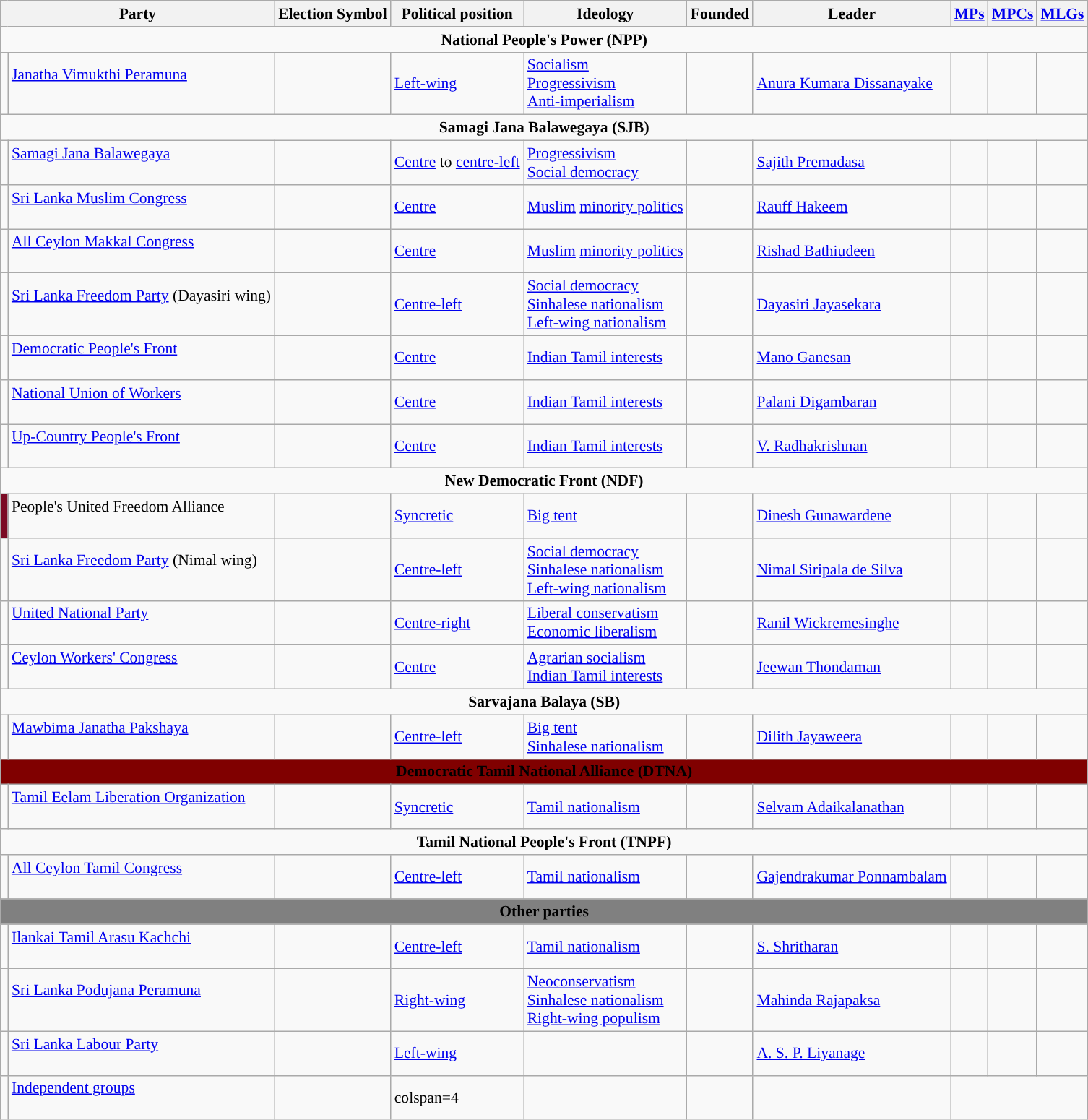<table class="wikitable sortable" style="font-size: 90%;">
<tr>
<th align="left" colspan="2">Party</th>
<th>Election Symbol</th>
<th>Political position</th>
<th>Ideology</th>
<th>Founded</th>
<th>Leader</th>
<th><a href='#'>MPs</a></th>
<th><a href='#'>MPCs</a></th>
<th><a href='#'>MLGs</a></th>
</tr>
<tr>
<td colspan="10" align="center" bgcolor=><span> <strong>National People's Power (NPP)</strong></span></td>
</tr>
<tr>
<td bgcolor=></td>
<td><a href='#'>Janatha Vimukthi Peramuna</a><br><br></td>
<td></td>
<td><a href='#'>Left-wing</a></td>
<td><a href='#'>Socialism</a><br><a href='#'>Progressivism</a><br><a href='#'>Anti-imperialism</a></td>
<td></td>
<td><a href='#'>Anura Kumara Dissanayake</a></td>
<td></td>
<td></td>
<td></td>
</tr>
<tr>
<td colspan="10" align="center" bgcolor=><span> <strong>Samagi Jana Balawegaya (SJB)</strong></span></td>
</tr>
<tr>
<td bgcolor=></td>
<td><a href='#'>Samagi Jana Balawegaya</a><br><br></td>
<td></td>
<td><a href='#'>Centre</a> to <a href='#'>centre-left</a></td>
<td><a href='#'>Progressivism</a><br><a href='#'>Social democracy</a></td>
<td></td>
<td><a href='#'>Sajith Premadasa</a></td>
<td></td>
<td></td>
<td></td>
</tr>
<tr>
<td bgcolor=></td>
<td><a href='#'>Sri Lanka Muslim Congress</a><br> <br></td>
<td></td>
<td><a href='#'>Centre</a></td>
<td><a href='#'>Muslim</a> <a href='#'>minority politics</a></td>
<td></td>
<td><a href='#'>Rauff Hakeem</a></td>
<td></td>
<td></td>
<td></td>
</tr>
<tr>
<td bgcolor=></td>
<td><a href='#'>All Ceylon Makkal Congress</a><br><br></td>
<td></td>
<td><a href='#'>Centre</a></td>
<td><a href='#'>Muslim</a> <a href='#'>minority politics</a></td>
<td></td>
<td><a href='#'>Rishad Bathiudeen</a></td>
<td></td>
<td></td>
<td></td>
</tr>
<tr>
<td bgcolor=></td>
<td><a href='#'>Sri Lanka Freedom Party</a> (Dayasiri wing)<br><br></td>
<td></td>
<td><a href='#'>Centre-left</a></td>
<td><a href='#'>Social democracy</a><br><a href='#'>Sinhalese nationalism</a><br><a href='#'>Left-wing nationalism</a></td>
<td></td>
<td><a href='#'>Dayasiri Jayasekara</a></td>
<td></td>
<td></td>
<td></td>
</tr>
<tr>
<td bgcolor=></td>
<td><a href='#'>Democratic People's Front</a><br><br></td>
<td></td>
<td><a href='#'>Centre</a></td>
<td><a href='#'>Indian Tamil interests</a></td>
<td></td>
<td><a href='#'>Mano Ganesan</a></td>
<td></td>
<td></td>
<td></td>
</tr>
<tr>
<td bgcolor=></td>
<td><a href='#'>National Union of Workers</a><br><br></td>
<td></td>
<td><a href='#'>Centre</a></td>
<td><a href='#'>Indian Tamil interests</a></td>
<td></td>
<td><a href='#'>Palani Digambaran</a></td>
<td></td>
<td></td>
<td></td>
</tr>
<tr>
<td bgcolor=></td>
<td><a href='#'>Up-Country People's Front</a><br><br></td>
<td></td>
<td><a href='#'>Centre</a></td>
<td><a href='#'>Indian Tamil interests</a></td>
<td></td>
<td><a href='#'>V. Radhakrishnan</a></td>
<td></td>
<td></td>
<td></td>
</tr>
<tr>
<td colspan="10" align="center" bgcolor=><span> <strong>New Democratic Front (NDF)</strong></span></td>
</tr>
<tr>
<td style="background:#7b0a24"></td>
<td>People's United Freedom Alliance<br>  <br></td>
<td></td>
<td><a href='#'>Syncretic</a></td>
<td><a href='#'>Big tent</a></td>
<td></td>
<td><a href='#'>Dinesh Gunawardene</a></td>
<td></td>
<td></td>
<td></td>
</tr>
<tr>
<td bgcolor=></td>
<td><a href='#'>Sri Lanka Freedom Party</a> (Nimal wing)<br><br></td>
<td></td>
<td><a href='#'>Centre-left</a></td>
<td><a href='#'>Social democracy</a><br><a href='#'>Sinhalese nationalism</a><br><a href='#'>Left-wing nationalism</a></td>
<td></td>
<td><a href='#'>Nimal Siripala de Silva</a></td>
<td></td>
<td></td>
<td></td>
</tr>
<tr>
<td bgcolor=></td>
<td><a href='#'>United National Party</a><br>  <br></td>
<td></td>
<td><a href='#'>Centre-right</a></td>
<td><a href='#'>Liberal conservatism</a><br><a href='#'>Economic liberalism</a></td>
<td></td>
<td><a href='#'>Ranil Wickremesinghe</a></td>
<td></td>
<td></td>
<td></td>
</tr>
<tr>
<td></td>
<td><a href='#'>Ceylon Workers' Congress</a><br><br></td>
<td></td>
<td><a href='#'>Centre</a></td>
<td><a href='#'>Agrarian socialism</a><br><a href='#'>Indian Tamil interests</a></td>
<td></td>
<td><a href='#'>Jeewan Thondaman</a></td>
<td></td>
<td></td>
<td></td>
</tr>
<tr>
<td colspan="10" align="center" bgcolor=><span><strong>	Sarvajana Balaya (SB)</strong></span></td>
</tr>
<tr>
<td></td>
<td><a href='#'>Mawbima Janatha Pakshaya</a><br><br></td>
<td></td>
<td><a href='#'>Centre-left</a></td>
<td><a href='#'>Big tent</a><br><a href='#'>Sinhalese nationalism</a></td>
<td align="left"></td>
<td><a href='#'>Dilith Jayaweera</a></td>
<td></td>
<td></td>
<td></td>
</tr>
<tr>
<td colspan="10" align="center" bgcolor="maroon"><span> <strong>Democratic Tamil National Alliance (DTNA)</strong></span></td>
</tr>
<tr>
<td bgcolor=></td>
<td><a href='#'>Tamil Eelam Liberation Organization</a><br><br></td>
<td></td>
<td><a href='#'>Syncretic</a></td>
<td><a href='#'>Tamil nationalism</a></td>
<td></td>
<td><a href='#'>Selvam Adaikalanathan</a></td>
<td></td>
<td></td>
<td></td>
</tr>
<tr>
<td colspan="10" align="center" bgcolor=><span> <strong>Tamil National People's Front (TNPF)</strong></span></td>
</tr>
<tr>
<td bgcolor=></td>
<td><a href='#'>All Ceylon Tamil Congress</a><br><br></td>
<td></td>
<td><a href='#'>Centre-left</a></td>
<td><a href='#'>Tamil nationalism</a></td>
<td></td>
<td><a href='#'>Gajendrakumar Ponnambalam</a></td>
<td></td>
<td></td>
<td></td>
</tr>
<tr>
<td colspan="10" align="center" bgcolor="grey"><span> <strong>Other parties</strong></span></td>
</tr>
<tr>
<td bgcolor=></td>
<td><a href='#'>Ilankai Tamil Arasu Kachchi</a><br><br></td>
<td></td>
<td><a href='#'>Centre-left</a></td>
<td><a href='#'>Tamil nationalism</a></td>
<td></td>
<td><a href='#'>S. Shritharan</a></td>
<td></td>
<td></td>
<td></td>
</tr>
<tr>
<td bgcolor=></td>
<td><a href='#'>Sri Lanka Podujana Peramuna</a><br><br></td>
<td></td>
<td><a href='#'>Right-wing</a></td>
<td><a href='#'>Neoconservatism</a><br><a href='#'>Sinhalese nationalism</a><br><a href='#'>Right-wing populism</a></td>
<td></td>
<td><a href='#'>Mahinda Rajapaksa</a></td>
<td></td>
<td></td>
<td></td>
</tr>
<tr>
<td bgcolor=></td>
<td><a href='#'>Sri Lanka Labour Party</a><br><br></td>
<td></td>
<td><a href='#'>Left-wing</a></td>
<td></td>
<td></td>
<td><a href='#'>A. S. P. Liyanage</a></td>
<td></td>
<td></td>
<td></td>
</tr>
<tr>
<td bgcolor=></td>
<td><a href='#'>Independent groups</a><br><br></td>
<td></td>
<td>colspan=4 </td>
<td></td>
<td></td>
<td></td>
</tr>
</table>
